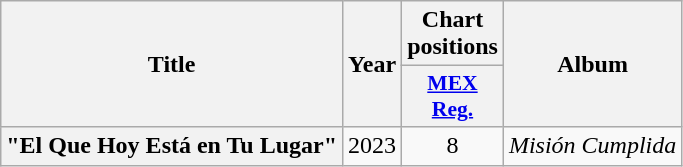<table class="wikitable plainrowheaders" style="text-align:center;">
<tr>
<th scope="col" rowspan="2">Title</th>
<th scope="col" rowspan="2">Year</th>
<th scope="col">Chart positions</th>
<th scope="col" rowspan="2">Album</th>
</tr>
<tr>
<th scope="col" style="width:3em; font-size:90%;"><a href='#'>MEX<br>Reg.</a><br></th>
</tr>
<tr>
<th scope="row">"El Que Hoy Está en Tu Lugar"</th>
<td>2023</td>
<td>8</td>
<td><em>Misión Cumplida</em></td>
</tr>
</table>
